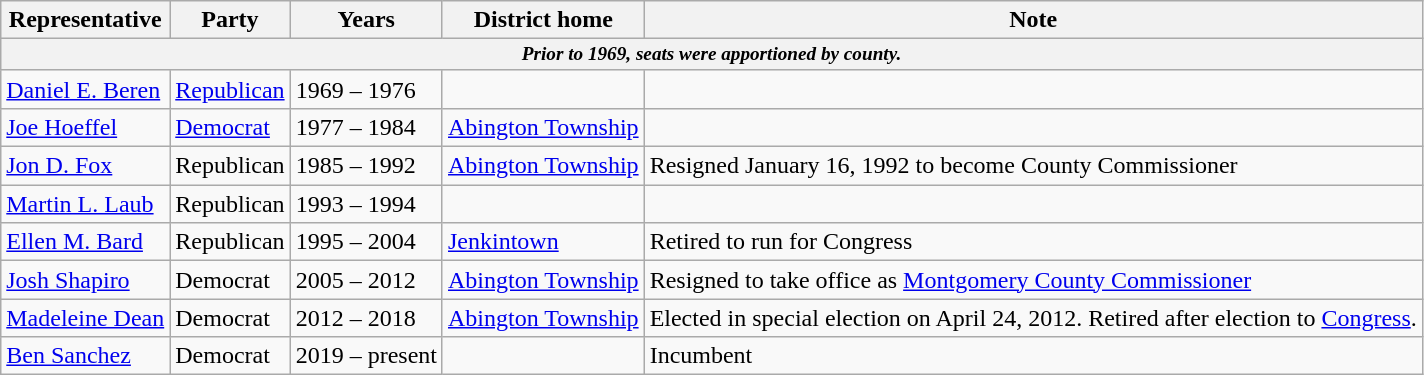<table class=wikitable>
<tr valign=bottom>
<th>Representative</th>
<th>Party</th>
<th>Years</th>
<th>District home</th>
<th>Note</th>
</tr>
<tr>
<th colspan=5 style="font-size: 80%;"><em>Prior to 1969, seats were apportioned by county.</em></th>
</tr>
<tr>
<td><a href='#'>Daniel E. Beren</a></td>
<td><a href='#'>Republican</a></td>
<td>1969 – 1976</td>
<td></td>
<td></td>
</tr>
<tr>
<td><a href='#'>Joe Hoeffel</a></td>
<td><a href='#'>Democrat</a></td>
<td>1977 – 1984</td>
<td><a href='#'>Abington Township</a></td>
<td></td>
</tr>
<tr>
<td><a href='#'>Jon D. Fox</a></td>
<td>Republican</td>
<td>1985 – 1992</td>
<td><a href='#'>Abington Township</a></td>
<td>Resigned January 16, 1992 to become County Commissioner</td>
</tr>
<tr>
<td><a href='#'>Martin L. Laub</a></td>
<td>Republican</td>
<td>1993 – 1994</td>
<td></td>
<td></td>
</tr>
<tr>
<td><a href='#'>Ellen M. Bard</a></td>
<td>Republican</td>
<td>1995 – 2004</td>
<td><a href='#'>Jenkintown</a></td>
<td>Retired to run for Congress</td>
</tr>
<tr>
<td><a href='#'>Josh Shapiro</a></td>
<td>Democrat</td>
<td>2005 – 2012</td>
<td><a href='#'>Abington Township</a></td>
<td>Resigned to take office as <a href='#'>Montgomery County Commissioner</a></td>
</tr>
<tr>
<td><a href='#'>Madeleine Dean</a></td>
<td>Democrat</td>
<td>2012 – 2018</td>
<td><a href='#'>Abington Township</a></td>
<td>Elected in special election on April 24, 2012. Retired after election to <a href='#'>Congress</a>.</td>
</tr>
<tr>
<td><a href='#'>Ben Sanchez</a></td>
<td>Democrat</td>
<td>2019 – present</td>
<td></td>
<td>Incumbent</td>
</tr>
</table>
